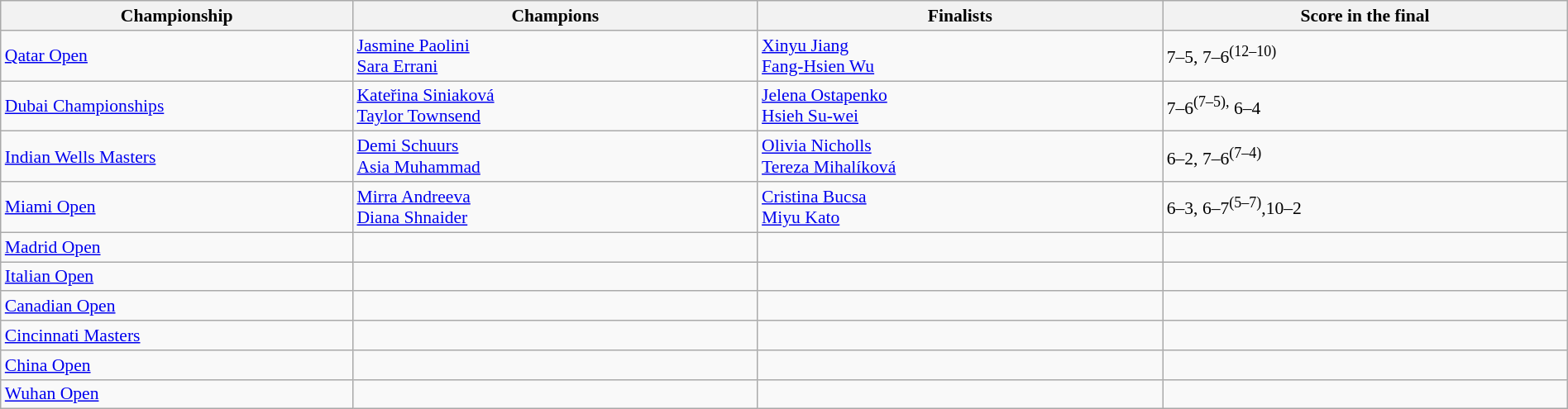<table class="wikitable nowrap" style="font-size:90%;" width="100%">
<tr>
<th style="width: 20%;">Championship</th>
<th style="width: 23%;">Champions</th>
<th style="width: 23%;">Finalists</th>
<th style="width: 23%;">Score in the final</th>
</tr>
<tr>
<td><a href='#'>Qatar Open</a></td>
<td> <a href='#'>Jasmine Paolini</a><br> <a href='#'>Sara Errani</a></td>
<td> <a href='#'>Xinyu Jiang</a><br> <a href='#'>Fang-Hsien Wu</a></td>
<td>7–5, 7–6<sup>(12–10)</sup></td>
</tr>
<tr>
<td><a href='#'>Dubai Championships</a></td>
<td> <a href='#'>Kateřina Siniaková</a><br> <a href='#'>Taylor Townsend</a></td>
<td> <a href='#'>Jelena Ostapenko</a><br> <a href='#'>Hsieh Su-wei</a></td>
<td>7–6<sup>(7–5),</sup> 6–4</td>
</tr>
<tr>
<td><a href='#'>Indian Wells Masters</a></td>
<td> <a href='#'>Demi Schuurs</a><br> <a href='#'>Asia Muhammad</a></td>
<td> <a href='#'>Olivia Nicholls</a><br> <a href='#'>Tereza Mihalíková</a></td>
<td>6–2, 7–6<sup>(7–4)</sup></td>
</tr>
<tr>
<td><a href='#'>Miami Open</a></td>
<td><a href='#'>Mirra Andreeva</a><br><a href='#'>Diana Shnaider</a></td>
<td> <a href='#'>Cristina Bucsa</a><br> <a href='#'>Miyu Kato</a></td>
<td>6–3, 6–7<sup>(5–7)</sup>,10–2</td>
</tr>
<tr>
<td><a href='#'>Madrid Open</a></td>
<td></td>
<td></td>
<td></td>
</tr>
<tr>
<td><a href='#'>Italian Open</a></td>
<td></td>
<td></td>
<td></td>
</tr>
<tr>
<td><a href='#'>Canadian Open</a></td>
<td></td>
<td></td>
<td></td>
</tr>
<tr>
<td><a href='#'>Cincinnati Masters</a></td>
<td></td>
<td></td>
<td></td>
</tr>
<tr>
<td><a href='#'>China Open</a></td>
<td></td>
<td></td>
<td></td>
</tr>
<tr>
<td><a href='#'>Wuhan Open</a></td>
<td></td>
<td></td>
<td></td>
</tr>
</table>
